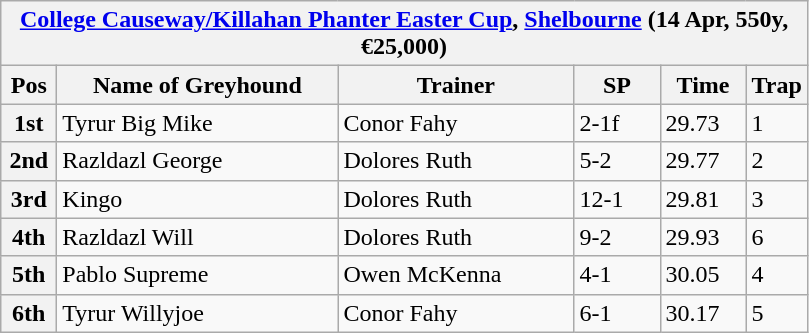<table class="wikitable">
<tr>
<th colspan="6"><a href='#'>College Causeway/Killahan Phanter Easter Cup</a>, <a href='#'>Shelbourne</a> (14 Apr, 550y, €25,000)</th>
</tr>
<tr>
<th width=30>Pos</th>
<th width=180>Name of Greyhound</th>
<th width=150>Trainer</th>
<th width=50>SP</th>
<th width=50>Time</th>
<th width=30>Trap</th>
</tr>
<tr>
<th>1st</th>
<td>Tyrur Big Mike</td>
<td>Conor Fahy</td>
<td>2-1f</td>
<td>29.73</td>
<td>1</td>
</tr>
<tr>
<th>2nd</th>
<td>Razldazl George</td>
<td>Dolores Ruth</td>
<td>5-2</td>
<td>29.77</td>
<td>2</td>
</tr>
<tr>
<th>3rd</th>
<td>Kingo</td>
<td>Dolores Ruth</td>
<td>12-1</td>
<td>29.81</td>
<td>3</td>
</tr>
<tr>
<th>4th</th>
<td>Razldazl Will</td>
<td>Dolores Ruth</td>
<td>9-2</td>
<td>29.93</td>
<td>6</td>
</tr>
<tr>
<th>5th</th>
<td>Pablo Supreme</td>
<td>Owen McKenna</td>
<td>4-1</td>
<td>30.05</td>
<td>4</td>
</tr>
<tr>
<th>6th</th>
<td>Tyrur Willyjoe</td>
<td>Conor Fahy</td>
<td>6-1</td>
<td>30.17</td>
<td>5</td>
</tr>
</table>
